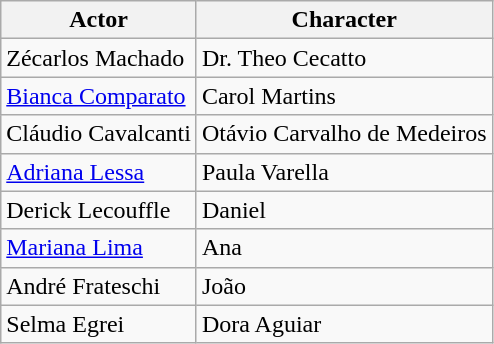<table class="wikitable" style="margin-bottom: 10px;">
<tr>
<th>Actor</th>
<th>Character</th>
</tr>
<tr>
<td>Zécarlos Machado</td>
<td>Dr. Theo Cecatto</td>
</tr>
<tr>
<td><a href='#'>Bianca Comparato</a></td>
<td>Carol Martins</td>
</tr>
<tr>
<td>Cláudio Cavalcanti</td>
<td>Otávio Carvalho de Medeiros</td>
</tr>
<tr>
<td><a href='#'>Adriana Lessa</a></td>
<td>Paula Varella</td>
</tr>
<tr>
<td>Derick Lecouffle</td>
<td>Daniel</td>
</tr>
<tr>
<td><a href='#'>Mariana Lima</a></td>
<td>Ana</td>
</tr>
<tr>
<td>André Frateschi</td>
<td>João</td>
</tr>
<tr>
<td>Selma Egrei</td>
<td>Dora Aguiar</td>
</tr>
</table>
